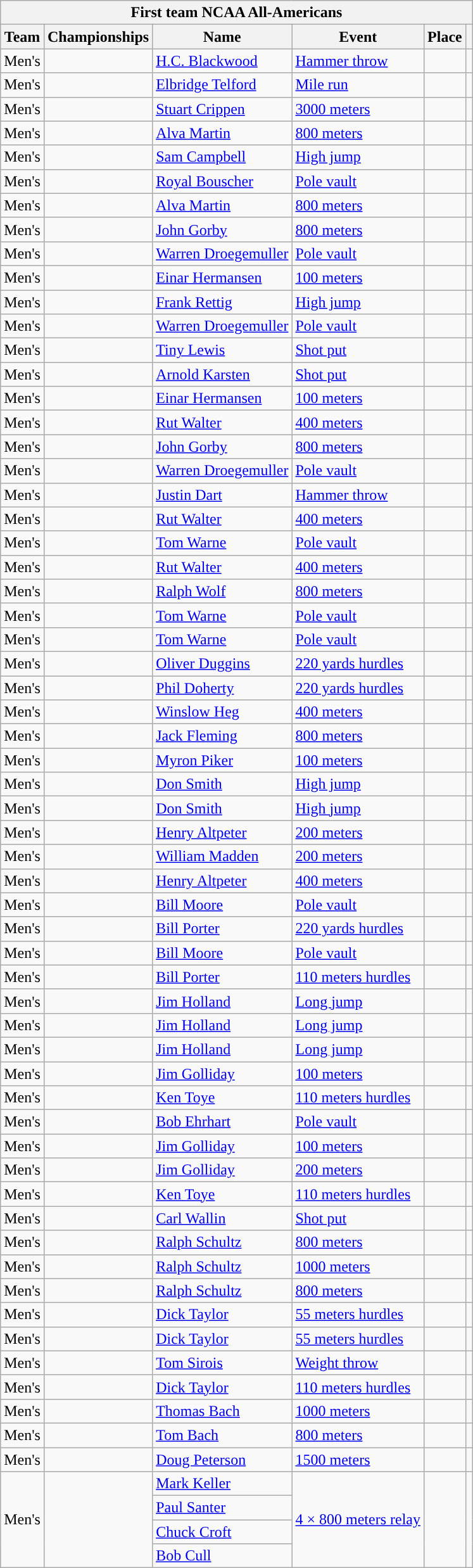<table class="wikitable sortable">
<tr>
<th colspan="6">First team NCAA All-Americans</th>
</tr>
<tr>
<th scope="col">Team</th>
<th scope="col">Championships</th>
<th scope="col">Name</th>
<th scope="col">Event</th>
<th scope="col">Place</th>
<th scope="col"></th>
</tr>
<tr>
<td>Men's</td>
<td></td>
<td><a href='#'>H.C. Blackwood</a></td>
<td><a href='#'>Hammer throw</a></td>
<td></td>
<td></td>
</tr>
<tr>
<td>Men's</td>
<td></td>
<td><a href='#'>Elbridge Telford</a></td>
<td><a href='#'>Mile run</a></td>
<td></td>
<td></td>
</tr>
<tr>
<td>Men's</td>
<td></td>
<td><a href='#'>Stuart Crippen</a></td>
<td><a href='#'>3000 meters</a></td>
<td></td>
<td></td>
</tr>
<tr>
<td>Men's</td>
<td></td>
<td><a href='#'>Alva Martin</a></td>
<td><a href='#'>800 meters</a></td>
<td></td>
<td></td>
</tr>
<tr>
<td>Men's</td>
<td></td>
<td><a href='#'>Sam Campbell</a></td>
<td><a href='#'>High jump</a></td>
<td></td>
<td></td>
</tr>
<tr>
<td>Men's</td>
<td></td>
<td><a href='#'>Royal Bouscher</a></td>
<td><a href='#'>Pole vault</a></td>
<td></td>
<td></td>
</tr>
<tr>
<td>Men's</td>
<td></td>
<td><a href='#'>Alva Martin</a></td>
<td><a href='#'>800 meters</a></td>
<td></td>
<td></td>
</tr>
<tr>
<td>Men's</td>
<td></td>
<td><a href='#'>John Gorby</a></td>
<td><a href='#'>800 meters</a></td>
<td></td>
<td></td>
</tr>
<tr>
<td>Men's</td>
<td></td>
<td><a href='#'>Warren Droegemuller</a></td>
<td><a href='#'>Pole vault</a></td>
<td></td>
<td></td>
</tr>
<tr>
<td>Men's</td>
<td></td>
<td><a href='#'>Einar Hermansen</a></td>
<td><a href='#'>100 meters</a></td>
<td></td>
<td></td>
</tr>
<tr>
<td>Men's</td>
<td></td>
<td><a href='#'>Frank Rettig</a></td>
<td><a href='#'>High jump</a></td>
<td></td>
<td></td>
</tr>
<tr>
<td>Men's</td>
<td></td>
<td><a href='#'>Warren Droegemuller</a></td>
<td><a href='#'>Pole vault</a></td>
<td></td>
<td></td>
</tr>
<tr>
<td>Men's</td>
<td></td>
<td><a href='#'>Tiny Lewis</a></td>
<td><a href='#'>Shot put</a></td>
<td></td>
<td></td>
</tr>
<tr>
<td>Men's</td>
<td></td>
<td><a href='#'>Arnold Karsten</a></td>
<td><a href='#'>Shot put</a></td>
<td></td>
<td></td>
</tr>
<tr>
<td>Men's</td>
<td></td>
<td><a href='#'>Einar Hermansen</a></td>
<td><a href='#'>100 meters</a></td>
<td></td>
<td></td>
</tr>
<tr>
<td>Men's</td>
<td></td>
<td><a href='#'>Rut Walter</a></td>
<td><a href='#'>400 meters</a></td>
<td></td>
<td></td>
</tr>
<tr>
<td>Men's</td>
<td></td>
<td><a href='#'>John Gorby</a></td>
<td><a href='#'>800 meters</a></td>
<td></td>
<td></td>
</tr>
<tr>
<td>Men's</td>
<td></td>
<td><a href='#'>Warren Droegemuller</a></td>
<td><a href='#'>Pole vault</a></td>
<td></td>
<td></td>
</tr>
<tr>
<td>Men's</td>
<td></td>
<td><a href='#'>Justin Dart</a></td>
<td><a href='#'>Hammer throw</a></td>
<td></td>
<td></td>
</tr>
<tr>
<td>Men's</td>
<td></td>
<td><a href='#'>Rut Walter</a></td>
<td><a href='#'>400 meters</a></td>
<td></td>
<td></td>
</tr>
<tr>
<td>Men's</td>
<td></td>
<td><a href='#'>Tom Warne</a></td>
<td><a href='#'>Pole vault</a></td>
<td></td>
<td></td>
</tr>
<tr>
<td>Men's</td>
<td></td>
<td><a href='#'>Rut Walter</a></td>
<td><a href='#'>400 meters</a></td>
<td></td>
<td></td>
</tr>
<tr>
<td>Men's</td>
<td></td>
<td><a href='#'>Ralph Wolf</a></td>
<td><a href='#'>800 meters</a></td>
<td></td>
<td></td>
</tr>
<tr>
<td>Men's</td>
<td></td>
<td><a href='#'>Tom Warne</a></td>
<td><a href='#'>Pole vault</a></td>
<td></td>
<td></td>
</tr>
<tr>
<td>Men's</td>
<td></td>
<td><a href='#'>Tom Warne</a></td>
<td><a href='#'>Pole vault</a></td>
<td></td>
<td></td>
</tr>
<tr>
<td>Men's</td>
<td></td>
<td><a href='#'>Oliver Duggins</a></td>
<td><a href='#'>220 yards hurdles</a></td>
<td></td>
<td></td>
</tr>
<tr>
<td>Men's</td>
<td></td>
<td><a href='#'>Phil Doherty</a></td>
<td><a href='#'>220 yards hurdles</a></td>
<td></td>
<td></td>
</tr>
<tr>
<td>Men's</td>
<td></td>
<td><a href='#'>Winslow Heg</a></td>
<td><a href='#'>400 meters</a></td>
<td></td>
<td></td>
</tr>
<tr>
<td>Men's</td>
<td></td>
<td><a href='#'>Jack Fleming</a></td>
<td><a href='#'>800 meters</a></td>
<td></td>
<td></td>
</tr>
<tr>
<td>Men's</td>
<td></td>
<td><a href='#'>Myron Piker</a></td>
<td><a href='#'>100 meters</a></td>
<td></td>
<td></td>
</tr>
<tr>
<td>Men's</td>
<td></td>
<td><a href='#'>Don Smith</a></td>
<td><a href='#'>High jump</a></td>
<td></td>
<td></td>
</tr>
<tr>
<td>Men's</td>
<td></td>
<td><a href='#'>Don Smith</a></td>
<td><a href='#'>High jump</a></td>
<td></td>
<td></td>
</tr>
<tr>
<td>Men's</td>
<td></td>
<td><a href='#'>Henry Altpeter</a></td>
<td><a href='#'>200 meters</a></td>
<td></td>
<td></td>
</tr>
<tr>
<td>Men's</td>
<td></td>
<td><a href='#'>William Madden</a></td>
<td><a href='#'>200 meters</a></td>
<td></td>
<td></td>
</tr>
<tr>
<td>Men's</td>
<td></td>
<td><a href='#'>Henry Altpeter</a></td>
<td><a href='#'>400 meters</a></td>
<td></td>
<td></td>
</tr>
<tr>
<td>Men's</td>
<td></td>
<td><a href='#'>Bill Moore</a></td>
<td><a href='#'>Pole vault</a></td>
<td></td>
<td></td>
</tr>
<tr>
<td>Men's</td>
<td></td>
<td><a href='#'>Bill Porter</a></td>
<td><a href='#'>220 yards hurdles</a></td>
<td></td>
<td></td>
</tr>
<tr>
<td>Men's</td>
<td></td>
<td><a href='#'>Bill Moore</a></td>
<td><a href='#'>Pole vault</a></td>
<td></td>
<td></td>
</tr>
<tr>
<td>Men's</td>
<td></td>
<td><a href='#'>Bill Porter</a></td>
<td><a href='#'>110 meters hurdles</a></td>
<td></td>
<td></td>
</tr>
<tr>
<td>Men's</td>
<td></td>
<td><a href='#'>Jim Holland</a></td>
<td><a href='#'>Long jump</a></td>
<td></td>
<td></td>
</tr>
<tr>
<td>Men's</td>
<td></td>
<td><a href='#'>Jim Holland</a></td>
<td><a href='#'>Long jump</a></td>
<td></td>
<td></td>
</tr>
<tr>
<td>Men's</td>
<td></td>
<td><a href='#'>Jim Holland</a></td>
<td><a href='#'>Long jump</a></td>
<td></td>
<td></td>
</tr>
<tr>
<td>Men's</td>
<td></td>
<td><a href='#'>Jim Golliday</a></td>
<td><a href='#'>100 meters</a></td>
<td></td>
<td></td>
</tr>
<tr>
<td>Men's</td>
<td></td>
<td><a href='#'>Ken Toye</a></td>
<td><a href='#'>110 meters hurdles</a></td>
<td></td>
<td></td>
</tr>
<tr>
<td>Men's</td>
<td></td>
<td><a href='#'>Bob Ehrhart</a></td>
<td><a href='#'>Pole vault</a></td>
<td></td>
<td></td>
</tr>
<tr>
<td>Men's</td>
<td></td>
<td><a href='#'>Jim Golliday</a></td>
<td><a href='#'>100 meters</a></td>
<td></td>
<td></td>
</tr>
<tr>
<td>Men's</td>
<td></td>
<td><a href='#'>Jim Golliday</a></td>
<td><a href='#'>200 meters</a></td>
<td></td>
<td></td>
</tr>
<tr>
<td>Men's</td>
<td></td>
<td><a href='#'>Ken Toye</a></td>
<td><a href='#'>110 meters hurdles</a></td>
<td></td>
<td></td>
</tr>
<tr>
<td>Men's</td>
<td></td>
<td><a href='#'>Carl Wallin</a></td>
<td><a href='#'>Shot put</a></td>
<td></td>
<td></td>
</tr>
<tr>
<td>Men's</td>
<td></td>
<td><a href='#'>Ralph Schultz</a></td>
<td><a href='#'>800 meters</a></td>
<td></td>
<td></td>
</tr>
<tr>
<td>Men's</td>
<td></td>
<td><a href='#'>Ralph Schultz</a></td>
<td><a href='#'>1000 meters</a></td>
<td></td>
<td></td>
</tr>
<tr>
<td>Men's</td>
<td></td>
<td><a href='#'>Ralph Schultz</a></td>
<td><a href='#'>800 meters</a></td>
<td></td>
<td></td>
</tr>
<tr>
<td>Men's</td>
<td></td>
<td><a href='#'>Dick Taylor</a></td>
<td><a href='#'>55 meters hurdles</a></td>
<td></td>
<td></td>
</tr>
<tr>
<td>Men's</td>
<td></td>
<td><a href='#'>Dick Taylor</a></td>
<td><a href='#'>55 meters hurdles</a></td>
<td></td>
<td></td>
</tr>
<tr>
<td>Men's</td>
<td></td>
<td><a href='#'>Tom Sirois</a></td>
<td><a href='#'>Weight throw</a></td>
<td></td>
<td></td>
</tr>
<tr>
<td>Men's</td>
<td></td>
<td><a href='#'>Dick Taylor</a></td>
<td><a href='#'>110 meters hurdles</a></td>
<td></td>
<td></td>
</tr>
<tr>
<td>Men's</td>
<td></td>
<td><a href='#'>Thomas Bach</a></td>
<td><a href='#'>1000 meters</a></td>
<td></td>
<td></td>
</tr>
<tr>
<td>Men's</td>
<td></td>
<td><a href='#'>Tom Bach</a></td>
<td><a href='#'>800 meters</a></td>
<td></td>
<td></td>
</tr>
<tr>
<td>Men's</td>
<td></td>
<td><a href='#'>Doug Peterson</a></td>
<td><a href='#'>1500 meters</a></td>
<td></td>
<td></td>
</tr>
<tr>
<td rowspan=4>Men's</td>
<td rowspan=4></td>
<td><a href='#'>Mark Keller</a></td>
<td rowspan=4><a href='#'>4 × 800 meters relay</a></td>
<td rowspan=4></td>
<td rowspan=4></td>
</tr>
<tr>
<td><a href='#'>Paul Santer</a></td>
</tr>
<tr>
<td><a href='#'>Chuck Croft</a></td>
</tr>
<tr>
<td><a href='#'>Bob Cull</a></td>
</tr>
</table>
